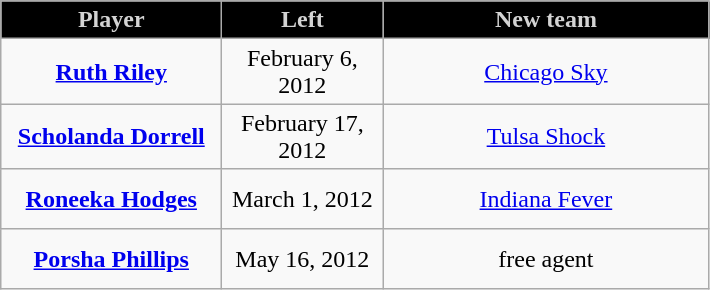<table class="wikitable" style="text-align: center">
<tr align="center"  bgcolor="#dddddd">
<td style="background:#000000;color:#D3D3D3; width:140px"><strong>Player</strong></td>
<td style="background:#000000;color:#D3D3D3; width:100px"><strong>Left</strong></td>
<td style="background:#000000;color:#D3D3D3; width:210px"><strong>New team</strong></td>
</tr>
<tr style="height:40px">
<td><strong><a href='#'>Ruth Riley</a></strong></td>
<td>February 6, 2012</td>
<td><a href='#'>Chicago Sky</a></td>
</tr>
<tr style="height:40px">
<td><strong><a href='#'>Scholanda Dorrell</a></strong></td>
<td>February 17, 2012</td>
<td><a href='#'>Tulsa Shock</a></td>
</tr>
<tr style="height:40px">
<td><strong><a href='#'>Roneeka Hodges</a></strong></td>
<td>March 1, 2012</td>
<td><a href='#'>Indiana Fever</a></td>
</tr>
<tr style="height:40px">
<td><strong><a href='#'>Porsha Phillips</a></strong></td>
<td>May 16, 2012</td>
<td>free agent</td>
</tr>
</table>
